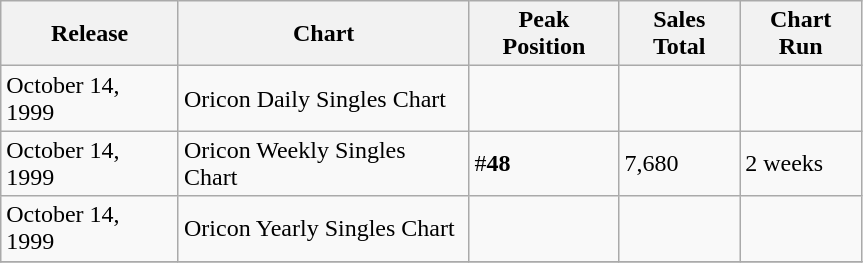<table class="wikitable" width="575px">
<tr>
<th align="left">Release</th>
<th align="left">Chart</th>
<th align="left">Peak Position</th>
<th align="left">Sales Total</th>
<th align="left">Chart Run</th>
</tr>
<tr>
<td align="left">October 14, 1999</td>
<td align="left">Oricon Daily Singles Chart</td>
<td align="left"></td>
<td align="left"></td>
<td align="left"></td>
</tr>
<tr>
<td align="left">October 14, 1999</td>
<td align="left">Oricon Weekly Singles Chart</td>
<td align="left">#<strong>48</strong></td>
<td align="left">7,680</td>
<td align="left">2 weeks</td>
</tr>
<tr>
<td align="left">October 14, 1999</td>
<td align="left">Oricon Yearly Singles Chart</td>
<td align="left"></td>
<td align="left"></td>
<td align="left"></td>
</tr>
<tr>
</tr>
</table>
